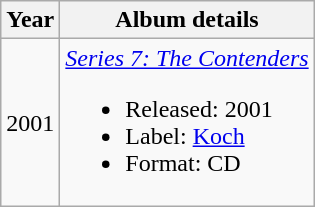<table class ="wikitable">
<tr>
<th>Year</th>
<th>Album details</th>
</tr>
<tr>
<td>2001</td>
<td><em><a href='#'>Series 7: The Contenders</a></em><br><ul><li>Released: 2001</li><li>Label: <a href='#'>Koch</a></li><li>Format: CD</li></ul></td>
</tr>
</table>
